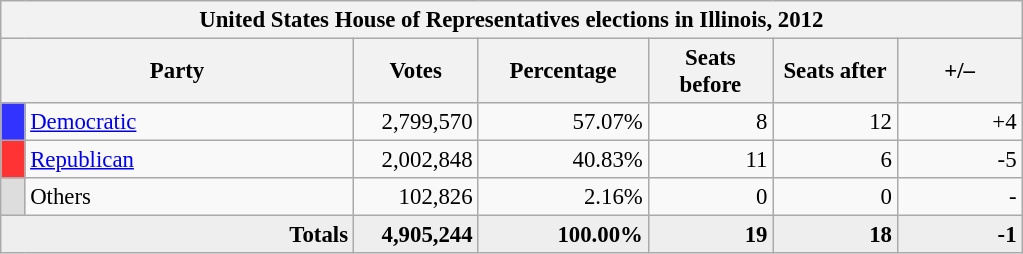<table class="wikitable" style="font-size: 95%;">
<tr>
<th colspan="7">United States House of Representatives elections in Illinois, 2012</th>
</tr>
<tr>
<th colspan=2 style="width: 15em">Party</th>
<th style="width: 5em">Votes</th>
<th style="width: 7em">Percentage</th>
<th style="width: 5em">Seats before</th>
<th style="width: 5em">Seats after</th>
<th style="width: 5em">+/–</th>
</tr>
<tr>
<th style="background-color:#3333FF; width: 3px"></th>
<td style="width: 130px"><a href='#'>Democratic</a></td>
<td align="right">2,799,570</td>
<td align="right">57.07%</td>
<td align="right">8</td>
<td align="right">12</td>
<td align="right">+4</td>
</tr>
<tr>
<th style="background-color:#FF3333; width: 3px"></th>
<td style="width: 130px"><a href='#'>Republican</a></td>
<td align="right">2,002,848</td>
<td align="right">40.83%</td>
<td align="right">11</td>
<td align="right">6</td>
<td align="right">-5</td>
</tr>
<tr>
<th style="background-color:#DDDDDD; width: 3px"></th>
<td style="width: 130px">Others</td>
<td align="right">102,826</td>
<td align="right">2.16%</td>
<td align="right">0</td>
<td align="right">0</td>
<td align="right">-</td>
</tr>
<tr bgcolor="#EEEEEE">
<td colspan="2" align="right"><strong>Totals</strong></td>
<td align="right"><strong>4,905,244</strong></td>
<td align="right"><strong>100.00%</strong></td>
<td align="right"><strong>19</strong></td>
<td align="right"><strong>18</strong></td>
<td align="right"><strong>-1</strong></td>
</tr>
</table>
